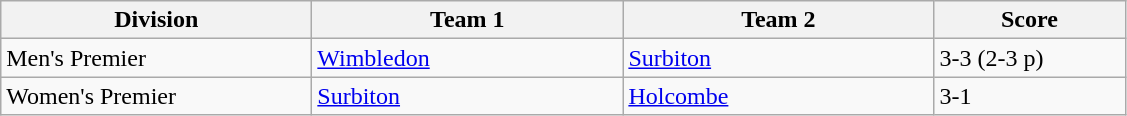<table class="wikitable" style="font-size: 100%">
<tr>
<th width=200>Division</th>
<th width=200>Team 1</th>
<th width=200>Team 2</th>
<th width=120>Score</th>
</tr>
<tr>
<td>Men's Premier</td>
<td><a href='#'>Wimbledon</a></td>
<td><a href='#'>Surbiton</a></td>
<td>3-3 (2-3 p)</td>
</tr>
<tr>
<td>Women's Premier</td>
<td><a href='#'>Surbiton</a></td>
<td><a href='#'>Holcombe</a></td>
<td>3-1</td>
</tr>
</table>
